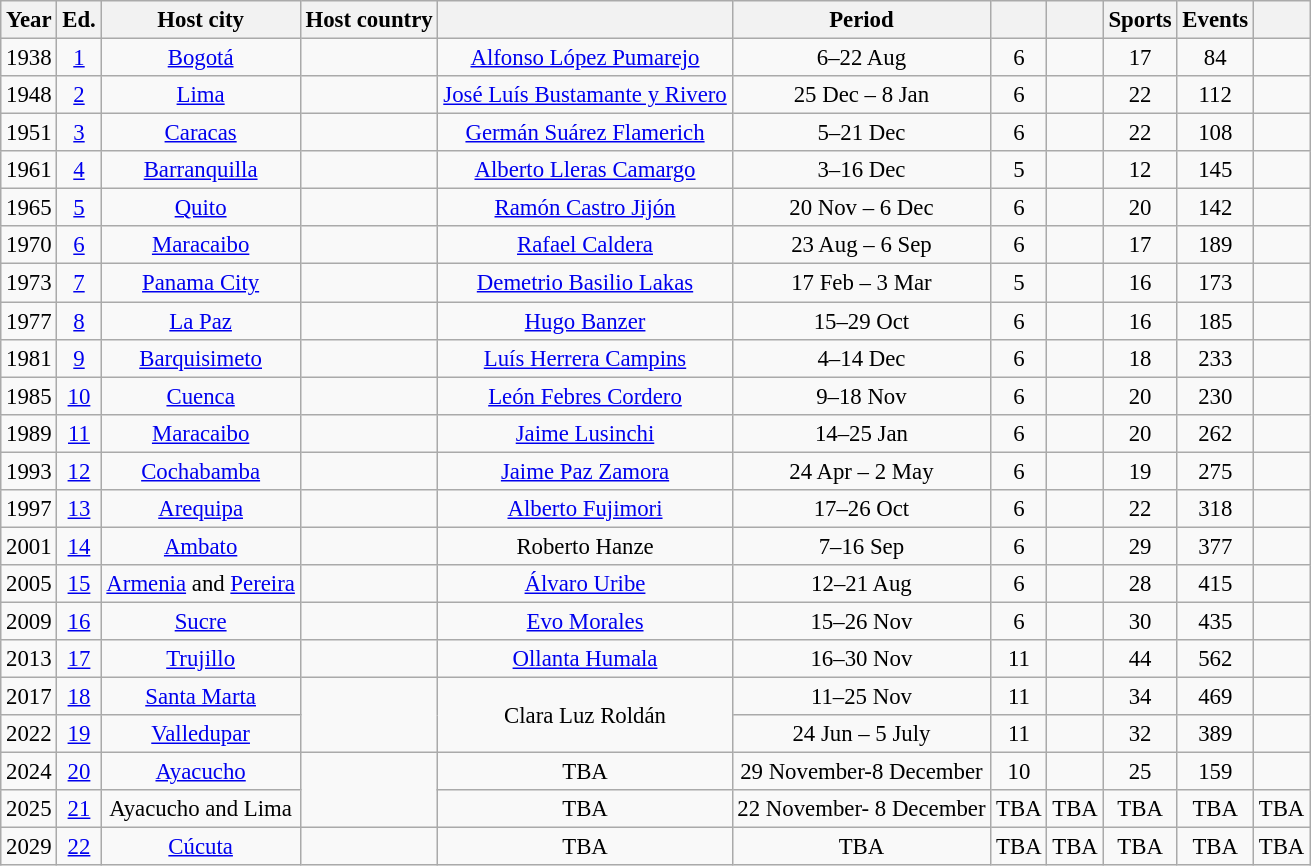<table class="sortable wikitable" style="font-size:95%; text-align:center">
<tr>
<th width =px>Year</th>
<th width =px>Ed.</th>
<th width =px>Host city</th>
<th width =px>Host country </th>
<th width =px></th>
<th width =px>Period</th>
<th width =px></th>
<th width =px></th>
<th width =px>Sports</th>
<th width =px>Events</th>
<th width =px></th>
</tr>
<tr>
<td>1938</td>
<td><a href='#'>1</a></td>
<td><a href='#'>Bogotá</a></td>
<td align="left"></td>
<td><a href='#'>Alfonso López Pumarejo</a></td>
<td>6–22 Aug</td>
<td>6</td>
<td></td>
<td>17</td>
<td>84</td>
<td align="left"></td>
</tr>
<tr>
<td>1948</td>
<td><a href='#'>2</a></td>
<td><a href='#'>Lima</a></td>
<td align="left"></td>
<td><a href='#'>José Luís Bustamante y Rivero</a></td>
<td>25 Dec – 8 Jan</td>
<td>6</td>
<td></td>
<td>22</td>
<td>112</td>
<td align="left"></td>
</tr>
<tr b>
<td>1951</td>
<td><a href='#'>3</a></td>
<td><a href='#'>Caracas</a></td>
<td align="left"></td>
<td><a href='#'>Germán Suárez Flamerich</a></td>
<td>5–21 Dec</td>
<td>6</td>
<td></td>
<td>22</td>
<td>108</td>
<td align="left"></td>
</tr>
<tr>
<td>1961</td>
<td><a href='#'>4</a></td>
<td><a href='#'>Barranquilla</a></td>
<td align="left"></td>
<td><a href='#'>Alberto Lleras Camargo</a></td>
<td>3–16 Dec</td>
<td>5</td>
<td></td>
<td>12</td>
<td>145</td>
<td align="left"></td>
</tr>
<tr b>
<td>1965</td>
<td><a href='#'>5</a></td>
<td><a href='#'>Quito</a></td>
<td align="left"></td>
<td><a href='#'>Ramón Castro Jijón</a></td>
<td>20 Nov – 6 Dec</td>
<td>6</td>
<td></td>
<td>20</td>
<td>142</td>
<td align="left"></td>
</tr>
<tr>
<td>1970</td>
<td><a href='#'>6</a></td>
<td><a href='#'>Maracaibo</a></td>
<td align="left"></td>
<td><a href='#'>Rafael Caldera</a></td>
<td>23 Aug – 6 Sep</td>
<td>6</td>
<td></td>
<td>17</td>
<td>189</td>
<td align="left"></td>
</tr>
<tr b>
<td>1973</td>
<td><a href='#'>7</a></td>
<td><a href='#'>Panama City</a></td>
<td align="left"></td>
<td><a href='#'>Demetrio Basilio Lakas</a></td>
<td>17 Feb – 3 Mar</td>
<td>5</td>
<td></td>
<td>16</td>
<td>173</td>
<td align="left"></td>
</tr>
<tr>
<td>1977</td>
<td><a href='#'>8</a></td>
<td><a href='#'>La Paz</a></td>
<td align="left"></td>
<td><a href='#'>Hugo Banzer</a></td>
<td>15–29 Oct</td>
<td>6</td>
<td></td>
<td>16</td>
<td>185</td>
<td align="left"></td>
</tr>
<tr b>
<td>1981</td>
<td><a href='#'>9</a></td>
<td><a href='#'>Barquisimeto</a></td>
<td align="left"></td>
<td><a href='#'>Luís Herrera Campins</a></td>
<td>4–14 Dec</td>
<td>6</td>
<td></td>
<td>18</td>
<td>233</td>
<td align="left"></td>
</tr>
<tr>
<td>1985</td>
<td><a href='#'>10</a></td>
<td><a href='#'>Cuenca</a></td>
<td align="left"></td>
<td><a href='#'>León Febres Cordero</a></td>
<td>9–18 Nov</td>
<td>6</td>
<td></td>
<td>20</td>
<td>230</td>
<td align="left"></td>
</tr>
<tr b>
<td>1989</td>
<td><a href='#'>11</a></td>
<td><a href='#'>Maracaibo</a></td>
<td align="left"></td>
<td><a href='#'>Jaime Lusinchi</a></td>
<td>14–25 Jan</td>
<td>6</td>
<td></td>
<td>20</td>
<td>262</td>
<td align="left"></td>
</tr>
<tr>
<td>1993</td>
<td><a href='#'>12</a></td>
<td><a href='#'>Cochabamba</a></td>
<td align="left"></td>
<td><a href='#'>Jaime Paz Zamora</a></td>
<td>24 Apr – 2 May</td>
<td>6</td>
<td></td>
<td>19</td>
<td>275</td>
<td align="left"></td>
</tr>
<tr b>
<td>1997</td>
<td><a href='#'>13</a></td>
<td><a href='#'>Arequipa</a></td>
<td align="left"></td>
<td><a href='#'>Alberto Fujimori</a></td>
<td>17–26 Oct</td>
<td>6</td>
<td></td>
<td>22</td>
<td>318</td>
<td align="left"></td>
</tr>
<tr>
<td>2001</td>
<td><a href='#'>14</a></td>
<td><a href='#'>Ambato</a></td>
<td align="left"></td>
<td>Roberto Hanze</td>
<td>7–16 Sep</td>
<td>6</td>
<td></td>
<td>29</td>
<td>377</td>
<td align="left"></td>
</tr>
<tr b>
<td>2005</td>
<td><a href='#'>15</a></td>
<td><a href='#'>Armenia</a> and <a href='#'>Pereira</a></td>
<td align="left"></td>
<td><a href='#'>Álvaro Uribe</a></td>
<td>12–21 Aug</td>
<td>6</td>
<td></td>
<td>28</td>
<td>415</td>
<td align="left"></td>
</tr>
<tr>
<td>2009</td>
<td><a href='#'>16</a></td>
<td><a href='#'>Sucre</a></td>
<td align="left"></td>
<td><a href='#'>Evo Morales</a></td>
<td>15–26 Nov</td>
<td>6</td>
<td></td>
<td>30</td>
<td>435</td>
<td align="left"></td>
</tr>
<tr b>
<td>2013</td>
<td><a href='#'>17</a></td>
<td><a href='#'>Trujillo</a></td>
<td align="left"></td>
<td><a href='#'>Ollanta Humala</a></td>
<td>16–30 Nov</td>
<td>11</td>
<td></td>
<td>44</td>
<td>562</td>
<td align="left"></td>
</tr>
<tr>
<td>2017</td>
<td><a href='#'>18</a></td>
<td><a href='#'>Santa Marta</a></td>
<td rowspan="2"></td>
<td rowspan="2">Clara Luz Roldán</td>
<td>11–25 Nov</td>
<td>11</td>
<td></td>
<td>34</td>
<td>469</td>
<td align="left"></td>
</tr>
<tr>
<td>2022</td>
<td><a href='#'>19</a></td>
<td><a href='#'>Valledupar</a></td>
<td>24 Jun – 5 July</td>
<td>11</td>
<td></td>
<td>32</td>
<td>389</td>
<td align="left"></td>
</tr>
<tr>
<td>2024</td>
<td><a href='#'>20</a></td>
<td><a href='#'>Ayacucho</a></td>
<td rowspan="2"></td>
<td>TBA</td>
<td>29 November-8 December</td>
<td>10</td>
<td></td>
<td>25</td>
<td>159</td>
<td align="left"></td>
</tr>
<tr>
<td>2025</td>
<td><a href='#'>21</a></td>
<td>Ayacucho and Lima</td>
<td>TBA</td>
<td>22 November- 8 December</td>
<td>TBA</td>
<td>TBA</td>
<td>TBA</td>
<td>TBA</td>
<td>TBA</td>
</tr>
<tr>
<td>2029</td>
<td><a href='#'>22</a></td>
<td><a href='#'>Cúcuta</a></td>
<td align="left"></td>
<td>TBA</td>
<td>TBA</td>
<td>TBA</td>
<td>TBA</td>
<td>TBA</td>
<td>TBA</td>
<td>TBA</td>
</tr>
</table>
